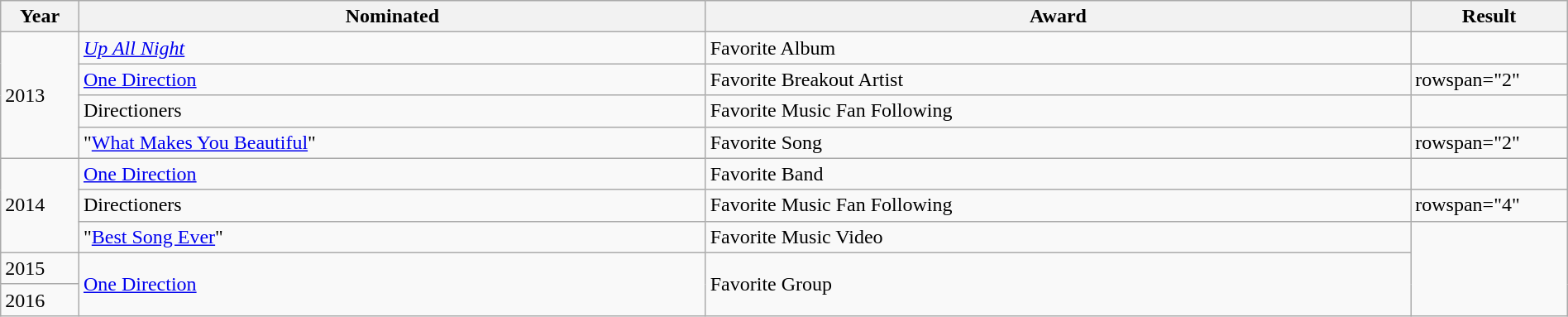<table class="wikitable" style="width:100%;">
<tr>
<th width=5%>Year</th>
<th style="width:40%;">Nominated</th>
<th style="width:45%;">Award</th>
<th style="width:10%;">Result</th>
</tr>
<tr>
<td rowspan="4">2013</td>
<td><em><a href='#'>Up All Night</a></em></td>
<td>Favorite Album</td>
<td></td>
</tr>
<tr>
<td><a href='#'>One Direction</a></td>
<td>Favorite Breakout Artist</td>
<td>rowspan="2" </td>
</tr>
<tr>
<td>Directioners</td>
<td>Favorite Music Fan Following</td>
</tr>
<tr>
<td>"<a href='#'>What Makes You Beautiful</a>"</td>
<td>Favorite Song</td>
<td>rowspan="2" </td>
</tr>
<tr>
<td rowspan="3">2014</td>
<td><a href='#'>One Direction</a></td>
<td>Favorite Band</td>
</tr>
<tr>
<td>Directioners</td>
<td>Favorite Music Fan Following</td>
<td>rowspan="4" </td>
</tr>
<tr>
<td>"<a href='#'>Best Song Ever</a>"</td>
<td>Favorite Music Video</td>
</tr>
<tr>
<td>2015</td>
<td rowspan="2"><a href='#'>One Direction</a></td>
<td rowspan="2">Favorite Group</td>
</tr>
<tr>
<td>2016</td>
</tr>
</table>
